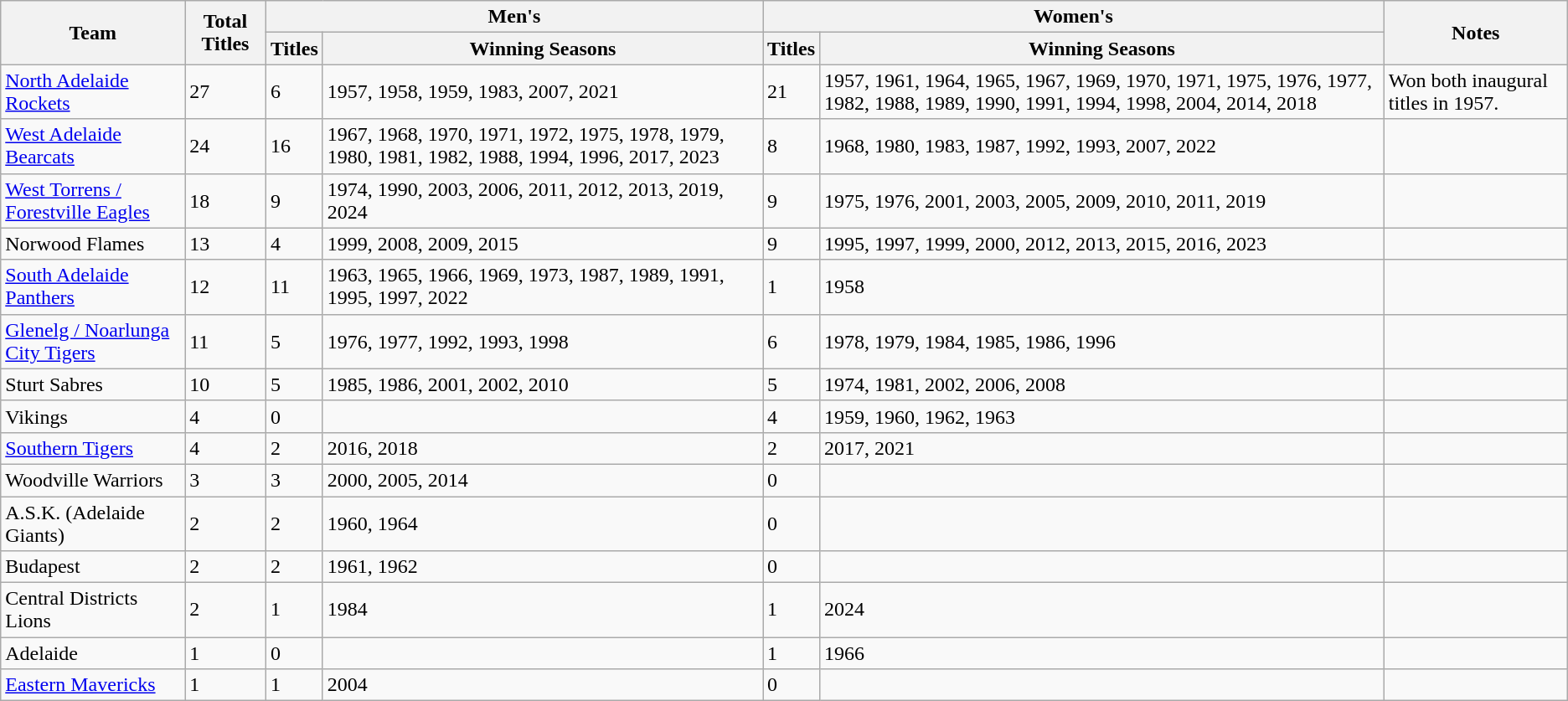<table class="wikitable" style="align:center">
<tr>
<th rowspan="2">Team</th>
<th rowspan="2">Total Titles</th>
<th colspan="2">Men's</th>
<th colspan="2">Women's</th>
<th rowspan="2">Notes</th>
</tr>
<tr>
<th>Titles</th>
<th>Winning Seasons</th>
<th>Titles</th>
<th>Winning Seasons</th>
</tr>
<tr>
<td><a href='#'>North Adelaide Rockets</a></td>
<td>27</td>
<td>6</td>
<td>1957, 1958, 1959, 1983, 2007, 2021</td>
<td>21</td>
<td>1957, 1961, 1964, 1965, 1967, 1969, 1970, 1971, 1975, 1976, 1977, 1982, 1988, 1989, 1990, 1991, 1994, 1998, 2004, 2014, 2018</td>
<td>Won both inaugural titles in 1957.</td>
</tr>
<tr>
<td><a href='#'>West Adelaide Bearcats</a></td>
<td>24</td>
<td>16</td>
<td>1967, 1968, 1970, 1971, 1972, 1975, 1978, 1979, 1980, 1981, 1982, 1988, 1994, 1996, 2017, 2023</td>
<td>8</td>
<td>1968, 1980, 1983, 1987, 1992, 1993, 2007, 2022</td>
<td></td>
</tr>
<tr>
<td><a href='#'>West Torrens / Forestville Eagles</a></td>
<td>18</td>
<td>9</td>
<td>1974, 1990, 2003, 2006, 2011, 2012, 2013, 2019, 2024</td>
<td>9</td>
<td>1975, 1976, 2001, 2003, 2005, 2009, 2010, 2011, 2019</td>
<td></td>
</tr>
<tr>
<td>Norwood Flames</td>
<td>13</td>
<td>4</td>
<td>1999, 2008, 2009, 2015</td>
<td>9</td>
<td>1995, 1997, 1999, 2000, 2012, 2013, 2015, 2016, 2023</td>
<td></td>
</tr>
<tr>
<td><a href='#'>South Adelaide Panthers</a></td>
<td>12</td>
<td>11</td>
<td>1963, 1965, 1966, 1969, 1973, 1987, 1989, 1991, 1995, 1997, 2022</td>
<td>1</td>
<td>1958</td>
<td></td>
</tr>
<tr>
<td><a href='#'>Glenelg / Noarlunga City Tigers</a></td>
<td>11</td>
<td>5</td>
<td>1976, 1977, 1992, 1993, 1998</td>
<td>6</td>
<td>1978, 1979, 1984, 1985, 1986, 1996</td>
<td></td>
</tr>
<tr>
<td>Sturt Sabres</td>
<td>10</td>
<td>5</td>
<td>1985, 1986, 2001, 2002, 2010</td>
<td>5</td>
<td>1974, 1981, 2002, 2006, 2008</td>
<td></td>
</tr>
<tr>
<td>Vikings</td>
<td>4</td>
<td>0</td>
<td></td>
<td>4</td>
<td>1959, 1960, 1962, 1963</td>
<td></td>
</tr>
<tr>
<td><a href='#'>Southern Tigers</a></td>
<td>4</td>
<td>2</td>
<td>2016, 2018</td>
<td>2</td>
<td>2017, 2021</td>
<td></td>
</tr>
<tr>
<td>Woodville Warriors</td>
<td>3</td>
<td>3</td>
<td>2000, 2005, 2014</td>
<td>0</td>
<td></td>
<td></td>
</tr>
<tr>
<td>A.S.K. (Adelaide Giants)</td>
<td>2</td>
<td>2</td>
<td>1960, 1964</td>
<td>0</td>
<td></td>
<td></td>
</tr>
<tr>
<td>Budapest</td>
<td>2</td>
<td>2</td>
<td>1961, 1962</td>
<td>0</td>
<td></td>
<td></td>
</tr>
<tr>
<td>Central Districts Lions</td>
<td>2</td>
<td>1</td>
<td>1984</td>
<td>1</td>
<td>2024</td>
<td></td>
</tr>
<tr>
<td>Adelaide</td>
<td>1</td>
<td>0</td>
<td></td>
<td>1</td>
<td>1966</td>
<td></td>
</tr>
<tr>
<td><a href='#'>Eastern Mavericks</a></td>
<td>1</td>
<td>1</td>
<td>2004</td>
<td>0</td>
<td></td>
<td></td>
</tr>
</table>
